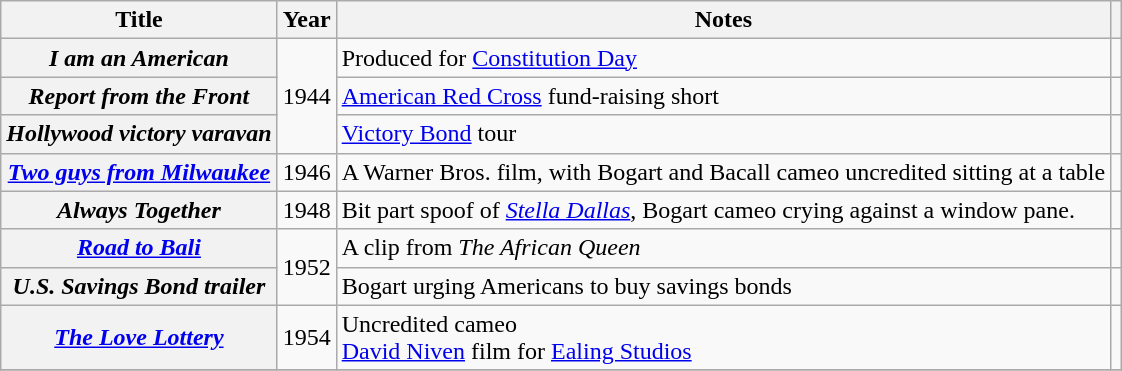<table class="wikitable plainrowheaders sortable" style="margin-right: 0;">
<tr>
<th scope="col">Title</th>
<th scope="col">Year</th>
<th scope="col" class="unsortable">Notes</th>
<th scope="col" class="unsortable"></th>
</tr>
<tr>
<th scope="row"><em>I am an American</em></th>
<td rowspan="3">1944</td>
<td>Produced for <a href='#'>Constitution Day</a></td>
<td align="center"></td>
</tr>
<tr>
<th scope="row"><em>Report from the Front</em></th>
<td><a href='#'>American Red Cross</a> fund-raising short</td>
<td align="center"></td>
</tr>
<tr>
<th scope="row"><em>Hollywood victory varavan</em></th>
<td><a href='#'>Victory Bond</a> tour</td>
<td align="center"></td>
</tr>
<tr>
<th scope="row"><em><a href='#'>Two guys from Milwaukee</a></em></th>
<td>1946</td>
<td>A Warner Bros. film, with Bogart and Bacall cameo uncredited sitting at a table<br></td>
<td align="center"></td>
</tr>
<tr>
<th scope="row"><em>Always Together</em></th>
<td>1948</td>
<td>Bit part spoof of <em><a href='#'>Stella Dallas</a></em>, Bogart cameo crying against a window pane.</td>
<td align="center"></td>
</tr>
<tr>
<th scope="row"><em><a href='#'>Road to Bali</a></em></th>
<td rowspan="2">1952</td>
<td>A clip from <em>The African Queen</em></td>
<td align="center"></td>
</tr>
<tr>
<th scope="row"><em>U.S. Savings Bond trailer</em></th>
<td>Bogart urging Americans to buy savings bonds</td>
<td align="center"></td>
</tr>
<tr>
<th scope="row"><em><a href='#'>The Love Lottery</a></em></th>
<td>1954</td>
<td>Uncredited cameo<br><a href='#'>David Niven</a> film for <a href='#'>Ealing Studios</a></td>
<td align="center"></td>
</tr>
<tr>
</tr>
</table>
